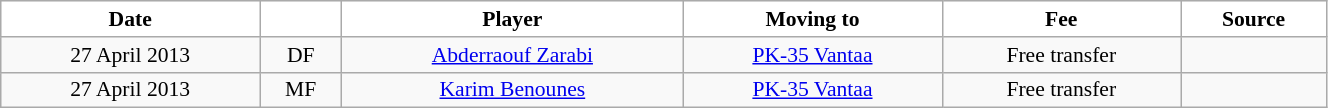<table class="wikitable sortable" style="width:70%; text-align:center; font-size:90%; text-align:centre;">
<tr>
<th style="background:white; color:black; text-align:center;">Date</th>
<th style="background:white; color:black; text-align:center;"></th>
<th style="background:white; color:black; text-align:center;">Player</th>
<th style="background:white; color:black; text-align:center;">Moving to</th>
<th style="background:white; color:black; text-align:center;">Fee</th>
<th style="background:white; color:black; text-align:center;">Source</th>
</tr>
<tr>
<td>27 April 2013</td>
<td>DF</td>
<td> <a href='#'>Abderraouf Zarabi</a></td>
<td> <a href='#'>PK-35 Vantaa</a></td>
<td>Free transfer</td>
<td></td>
</tr>
<tr>
<td>27 April 2013</td>
<td>MF</td>
<td> <a href='#'>Karim Benounes</a></td>
<td> <a href='#'>PK-35 Vantaa</a></td>
<td>Free transfer</td>
<td></td>
</tr>
</table>
